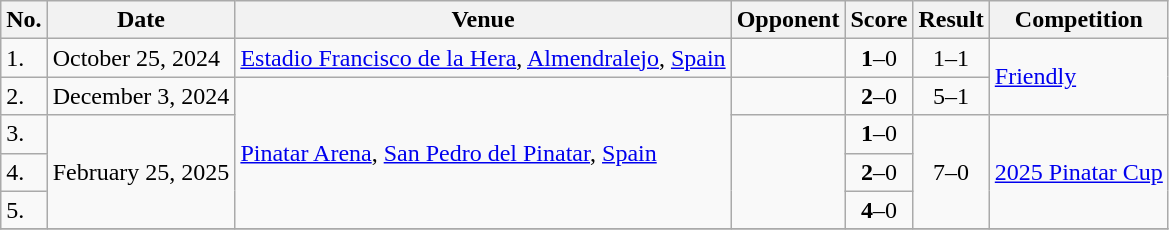<table class="wikitable">
<tr>
<th>No.</th>
<th>Date</th>
<th>Venue</th>
<th>Opponent</th>
<th>Score</th>
<th>Result</th>
<th>Competition</th>
</tr>
<tr>
<td>1.</td>
<td>October 25, 2024</td>
<td><a href='#'>Estadio Francisco de la Hera</a>, <a href='#'>Almendralejo</a>, <a href='#'>Spain</a></td>
<td></td>
<td align=center><strong>1</strong>–0</td>
<td align=center>1–1</td>
<td rowspan=2><a href='#'>Friendly</a></td>
</tr>
<tr>
<td>2.</td>
<td>December 3, 2024</td>
<td rowspan=4><a href='#'>Pinatar Arena</a>, <a href='#'>San Pedro del Pinatar</a>, <a href='#'>Spain</a></td>
<td></td>
<td align="center"><strong>2</strong>–0</td>
<td align=center>5–1</td>
</tr>
<tr>
<td>3.</td>
<td rowspan=3>February 25, 2025</td>
<td rowspan=3></td>
<td align="center"><strong>1</strong>–0</td>
<td rowspan=3 align=center>7–0</td>
<td rowspan=3><a href='#'>2025 Pinatar Cup</a></td>
</tr>
<tr>
<td>4.</td>
<td align="center"><strong>2</strong>–0</td>
</tr>
<tr>
<td>5.</td>
<td align="center"><strong>4</strong>–0</td>
</tr>
<tr>
</tr>
</table>
